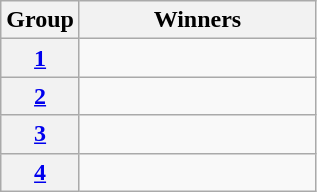<table class="wikitable">
<tr>
<th>Group</th>
<th width="150">Winners</th>
</tr>
<tr>
<th><a href='#'>1</a></th>
<td></td>
</tr>
<tr>
<th><a href='#'>2</a></th>
<td></td>
</tr>
<tr>
<th><a href='#'>3</a></th>
<td></td>
</tr>
<tr>
<th><a href='#'>4</a></th>
<td></td>
</tr>
</table>
